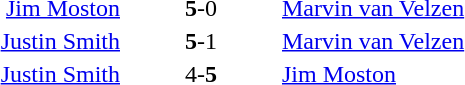<table style="text-align:center">
<tr>
<th width=223></th>
<th width=100></th>
<th width=223></th>
</tr>
<tr>
<td align=right><a href='#'>Jim Moston</a> </td>
<td><strong>5</strong>-0</td>
<td align=left> <a href='#'>Marvin van Velzen</a></td>
</tr>
<tr>
<td align=right><a href='#'>Justin Smith</a> </td>
<td><strong>5</strong>-1</td>
<td align=left> <a href='#'>Marvin van Velzen</a></td>
</tr>
<tr>
<td align=right><a href='#'>Justin Smith</a> </td>
<td>4-<strong>5</strong></td>
<td align=left> <a href='#'>Jim Moston</a></td>
</tr>
</table>
